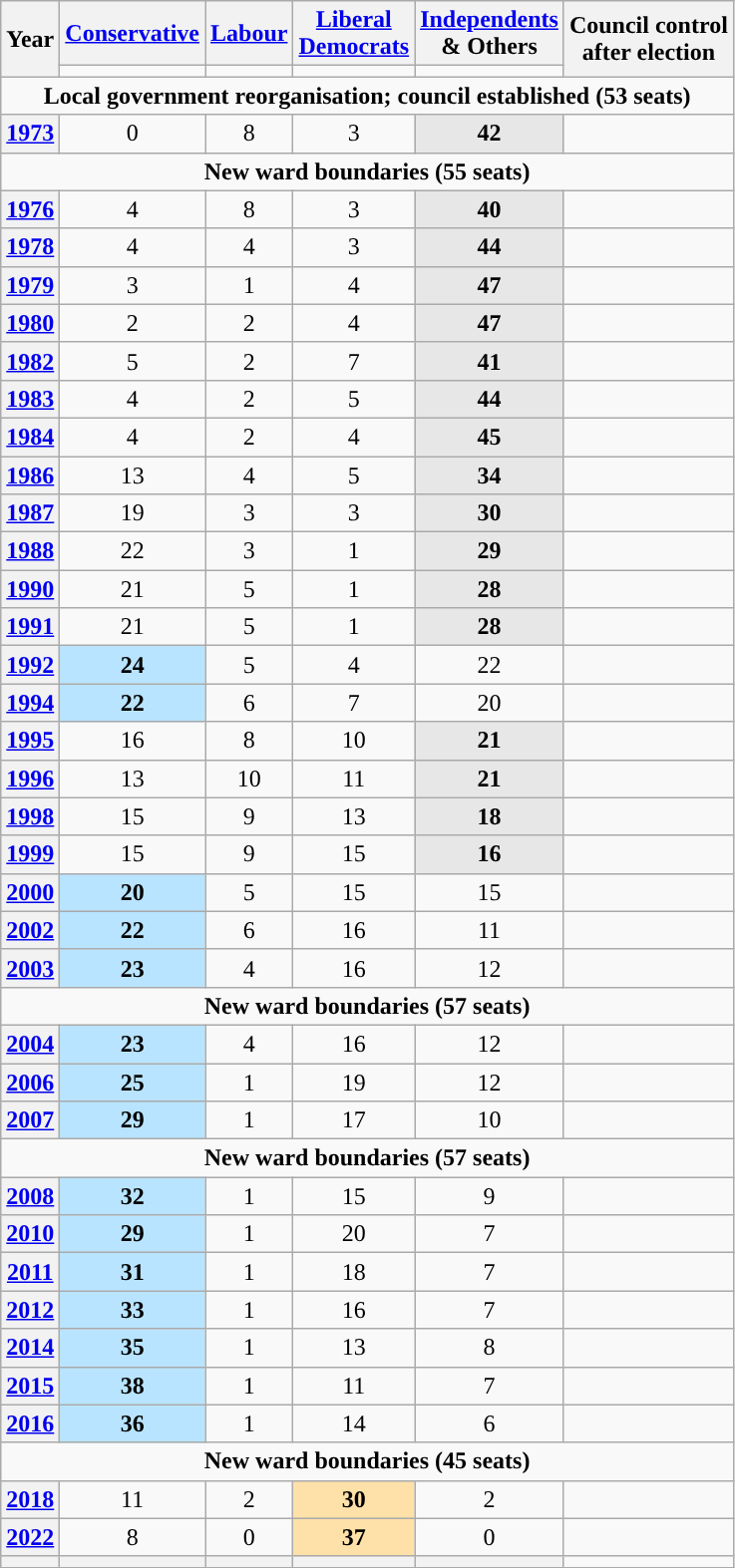<table class="wikitable plainrowheaders" style="text-align:center">
<tr>
<th scope="col" rowspan="2">Year</th>
<th scope="col"><a href='#'>Conservative</a></th>
<th scope="col"><a href='#'>Labour</a></th>
<th scope="col" style="width:1px"><a href='#'>Liberal Democrats</a></th>
<th scope="col"><a href='#'>Independents</a><br>& Others</th>
<th scope="col" rowspan="2" colspan="2">Council control<br>after election</th>
</tr>
<tr>
<td style="background:"></td>
<td style="background:"></td>
<td style="background:"></td>
<td style="background:"></td>
</tr>
<tr>
<td colspan="9"><strong>Local government reorganisation; council established (53 seats)</strong></td>
</tr>
<tr>
<th scope="row"><a href='#'>1973</a></th>
<td>0</td>
<td>8</td>
<td>3</td>
<td style="background:#E7E7E7;"><strong>42</strong></td>
<td></td>
</tr>
<tr>
<td colspan="9"><strong>New ward boundaries (55 seats)</strong></td>
</tr>
<tr>
<th scope="row"><a href='#'>1976</a></th>
<td>4</td>
<td>8</td>
<td>3</td>
<td style="background:#E7E7E7;"><strong>40</strong></td>
<td></td>
</tr>
<tr>
<th scope="row"><a href='#'>1978</a></th>
<td>4</td>
<td>4</td>
<td>3</td>
<td style="background:#E7E7E7;"><strong>44</strong></td>
<td></td>
</tr>
<tr>
<th scope="row"><a href='#'>1979</a></th>
<td>3</td>
<td>1</td>
<td>4</td>
<td style="background:#E7E7E7;"><strong>47</strong></td>
<td></td>
</tr>
<tr>
<th scope="row"><a href='#'>1980</a></th>
<td>2</td>
<td>2</td>
<td>4</td>
<td style="background:#E7E7E7;"><strong>47</strong></td>
<td></td>
</tr>
<tr>
<th scope="row"><a href='#'>1982</a></th>
<td>5</td>
<td>2</td>
<td>7</td>
<td style="background:#E7E7E7;"><strong>41</strong></td>
<td></td>
</tr>
<tr>
<th scope="row"><a href='#'>1983</a></th>
<td>4</td>
<td>2</td>
<td>5</td>
<td style="background:#E7E7E7;"><strong>44</strong></td>
<td></td>
</tr>
<tr>
<th scope="row"><a href='#'>1984</a></th>
<td>4</td>
<td>2</td>
<td>4</td>
<td style="background:#E7E7E7;"><strong>45</strong></td>
<td></td>
</tr>
<tr>
<th scope="row"><a href='#'>1986</a></th>
<td>13</td>
<td>4</td>
<td>5</td>
<td style="background:#E7E7E7;"><strong>34</strong></td>
<td></td>
</tr>
<tr>
<th scope="row"><a href='#'>1987</a></th>
<td>19</td>
<td>3</td>
<td>3</td>
<td style="background:#E7E7E7;"><strong>30</strong></td>
<td></td>
</tr>
<tr>
<th scope="row"><a href='#'>1988</a></th>
<td>22</td>
<td>3</td>
<td>1</td>
<td style="background:#E7E7E7;"><strong>29</strong></td>
<td></td>
</tr>
<tr>
<th scope="row"><a href='#'>1990</a></th>
<td>21</td>
<td>5</td>
<td>1</td>
<td style="background:#E7E7E7;"><strong>28</strong></td>
<td></td>
</tr>
<tr>
<th scope="row"><a href='#'>1991</a></th>
<td>21</td>
<td>5</td>
<td>1</td>
<td style="background:#E7E7E7;"><strong>28</strong></td>
<td></td>
</tr>
<tr>
<th scope="row"><a href='#'>1992</a></th>
<td style="background:#B9E4FF;"><strong>24</strong></td>
<td>5</td>
<td>4</td>
<td>22</td>
<td></td>
</tr>
<tr>
<th scope="row"><a href='#'>1994</a></th>
<td style="background:#B9E4FF;"><strong>22</strong></td>
<td>6</td>
<td>7</td>
<td>20</td>
<td></td>
</tr>
<tr>
<th scope="row"><a href='#'>1995</a></th>
<td>16</td>
<td>8</td>
<td>10</td>
<td style="background:#E7E7E7;"><strong>21</strong></td>
<td></td>
</tr>
<tr>
<th scope="row"><a href='#'>1996</a></th>
<td>13</td>
<td>10</td>
<td>11</td>
<td style="background:#E7E7E7;"><strong>21</strong></td>
<td></td>
</tr>
<tr>
<th scope="row"><a href='#'>1998</a></th>
<td>15</td>
<td>9</td>
<td>13</td>
<td style="background:#E7E7E7;"><strong>18</strong></td>
<td></td>
</tr>
<tr>
<th scope="row"><a href='#'>1999</a></th>
<td>15</td>
<td>9</td>
<td>15</td>
<td style="background:#E7E7E7;"><strong>16</strong></td>
<td></td>
</tr>
<tr>
<th scope="row"><a href='#'>2000</a></th>
<td style="background:#B9E4FF;"><strong>20</strong></td>
<td>5</td>
<td>15</td>
<td>15</td>
<td></td>
</tr>
<tr>
<th scope="row"><a href='#'>2002</a></th>
<td style="background:#B9E4FF;"><strong>22</strong></td>
<td>6</td>
<td>16</td>
<td>11</td>
<td></td>
</tr>
<tr>
<th scope="row"><a href='#'>2003</a></th>
<td style="background:#B9E4FF;"><strong>23</strong></td>
<td>4</td>
<td>16</td>
<td>12</td>
<td></td>
</tr>
<tr>
<td colspan="9"><strong>New ward boundaries (57 seats)</strong></td>
</tr>
<tr>
<th scope="row"><a href='#'>2004</a></th>
<td style="background:#B9E4FF;"><strong>23</strong></td>
<td>4</td>
<td>16</td>
<td>12</td>
<td></td>
</tr>
<tr>
<th scope="row"><a href='#'>2006</a></th>
<td style="background:#B9E4FF;"><strong>25</strong></td>
<td>1</td>
<td>19</td>
<td>12</td>
<td></td>
</tr>
<tr>
<th scope="row"><a href='#'>2007</a></th>
<td style="background:#B9E4FF;"><strong>29</strong></td>
<td>1</td>
<td>17</td>
<td>10</td>
<td></td>
</tr>
<tr>
<td colspan="9"><strong>New ward boundaries (57 seats)</strong></td>
</tr>
<tr>
<th scope="row"><a href='#'>2008</a></th>
<td style="background:#B9E4FF;"><strong>32</strong></td>
<td>1</td>
<td>15</td>
<td>9</td>
<td></td>
</tr>
<tr>
<th scope="row"><a href='#'>2010</a></th>
<td style="background:#B9E4FF;"><strong>29</strong></td>
<td>1</td>
<td>20</td>
<td>7</td>
<td></td>
</tr>
<tr>
<th scope="row"><a href='#'>2011</a></th>
<td style="background:#B9E4FF;"><strong>31</strong></td>
<td>1</td>
<td>18</td>
<td>7</td>
<td></td>
</tr>
<tr>
<th scope="row"><a href='#'>2012</a></th>
<td style="background:#B9E4FF;"><strong>33</strong></td>
<td>1</td>
<td>16</td>
<td>7</td>
<td></td>
</tr>
<tr>
<th scope="row"><a href='#'>2014</a></th>
<td style="background:#B9E4FF;"><strong>35</strong></td>
<td>1</td>
<td>13</td>
<td>8</td>
<td></td>
</tr>
<tr>
<th scope="row"><a href='#'>2015</a></th>
<td style="background:#B9E4FF;"><strong>38</strong></td>
<td>1</td>
<td>11</td>
<td>7</td>
<td></td>
</tr>
<tr>
<th scope="row"><a href='#'>2016</a></th>
<td style="background:#B9E4FF;"><strong>36</strong></td>
<td>1</td>
<td>14</td>
<td>6</td>
<td></td>
</tr>
<tr>
<td colspan="9"><strong>New ward boundaries (45 seats)</strong></td>
</tr>
<tr>
<th scope="row"><a href='#'>2018</a></th>
<td>11</td>
<td>2</td>
<td style="background:#FEE1A8"><strong>30</strong></td>
<td>2</td>
<td></td>
</tr>
<tr>
<th scope="row"><a href='#'>2022</a></th>
<td>8</td>
<td>0</td>
<td style="background:#FEE1A8"><strong>37</strong></td>
<td>0</td>
<td></td>
</tr>
<tr>
<th></th>
<th style="background-color: "></th>
<th style="background-color: "></th>
<th style="background-color: "></th>
<th style="background-color: "></th>
</tr>
</table>
